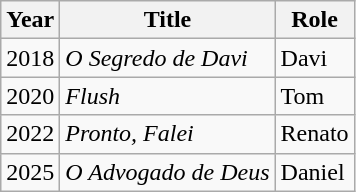<table class="wikitable">
<tr>
<th>Year</th>
<th>Title</th>
<th>Role</th>
</tr>
<tr>
<td style="text-align:center;">2018</td>
<td><em>O Segredo de Davi</em></td>
<td>Davi</td>
</tr>
<tr>
<td>2020</td>
<td><em>Flush</em></td>
<td>Tom</td>
</tr>
<tr>
<td>2022</td>
<td><em>Pronto, Falei</em></td>
<td>Renato</td>
</tr>
<tr>
<td>2025</td>
<td><em>O Advogado de Deus</em></td>
<td>Daniel</td>
</tr>
</table>
